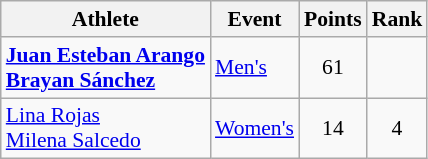<table class=wikitable style="font-size:90%">
<tr>
<th>Athlete</th>
<th>Event</th>
<th>Points</th>
<th>Rank</th>
</tr>
<tr align=center>
<td align=left><strong><a href='#'>Juan Esteban Arango</a><br><a href='#'>Brayan Sánchez</a></strong></td>
<td align=left><a href='#'>Men's</a></td>
<td>61</td>
<td></td>
</tr>
<tr align=center>
<td align=left><a href='#'>Lina Rojas</a><br><a href='#'>Milena Salcedo</a></td>
<td align=left><a href='#'>Women's</a></td>
<td>14</td>
<td>4</td>
</tr>
</table>
